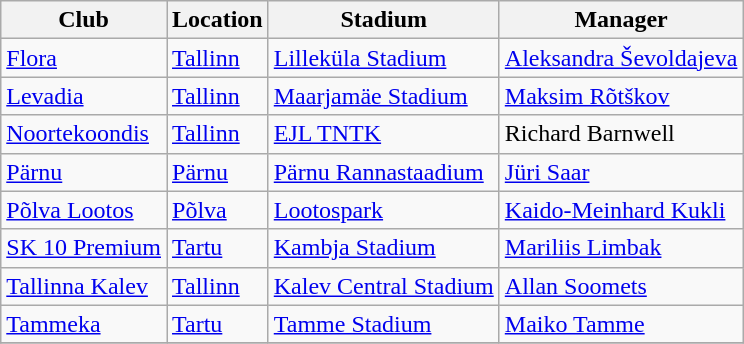<table class="wikitable sortable" style="text-align:left;">
<tr>
<th>Club</th>
<th>Location</th>
<th>Stadium</th>
<th>Manager</th>
</tr>
<tr>
<td style="text-align:left;"><a href='#'>Flora</a></td>
<td><a href='#'>Tallinn</a></td>
<td><a href='#'>Lilleküla Stadium</a></td>
<td> <a href='#'>Aleksandra Ševoldajeva</a></td>
</tr>
<tr>
<td style="text-align:left;"><a href='#'>Levadia</a></td>
<td><a href='#'>Tallinn</a></td>
<td><a href='#'>Maarjamäe Stadium</a></td>
<td> <a href='#'>Maksim Rõtškov</a></td>
</tr>
<tr>
<td style="text-align:left;"><a href='#'>Noortekoondis</a></td>
<td><a href='#'>Tallinn</a></td>
<td><a href='#'>EJL TNTK</a></td>
<td> Richard Barnwell</td>
</tr>
<tr>
<td style="text-align:left;"><a href='#'>Pärnu</a></td>
<td><a href='#'>Pärnu</a></td>
<td><a href='#'>Pärnu Rannastaadium</a></td>
<td> <a href='#'>Jüri Saar</a></td>
</tr>
<tr>
<td style="text-align:left;"><a href='#'>Põlva Lootos</a></td>
<td><a href='#'>Põlva</a></td>
<td><a href='#'>Lootospark</a></td>
<td> <a href='#'>Kaido-Meinhard Kukli</a></td>
</tr>
<tr>
<td style="text-align:left;"><a href='#'>SK 10 Premium</a></td>
<td><a href='#'>Tartu</a></td>
<td><a href='#'>Kambja Stadium</a></td>
<td> <a href='#'>Mariliis Limbak</a></td>
</tr>
<tr>
<td style="text-align:left;"><a href='#'>Tallinna Kalev</a></td>
<td><a href='#'>Tallinn</a></td>
<td><a href='#'>Kalev Central Stadium</a></td>
<td> <a href='#'>Allan Soomets</a></td>
</tr>
<tr>
<td style="text-align:left;"><a href='#'>Tammeka</a></td>
<td><a href='#'>Tartu</a></td>
<td><a href='#'>Tamme Stadium</a></td>
<td> <a href='#'>Maiko Tamme</a></td>
</tr>
<tr>
</tr>
</table>
